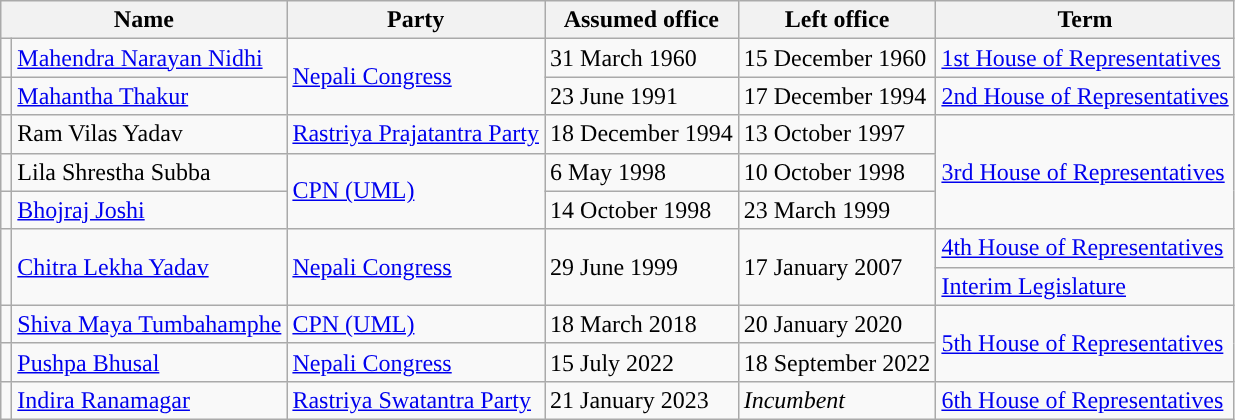<table class="wikitable">
<tr>
<th colspan="2">Name</th>
<th>Party</th>
<th>Assumed office</th>
<th>Left office</th>
<th>Term</th>
</tr>
<tr>
<td></td>
<td><a href='#'>Mahendra Narayan Nidhi</a></td>
<td rowspan="2"><a href='#'>Nepali Congress</a></td>
<td>31 March 1960</td>
<td>15 December 1960</td>
<td><a href='#'>1st House of Representatives</a></td>
</tr>
<tr>
<td></td>
<td><a href='#'>Mahantha Thakur</a></td>
<td>23 June 1991</td>
<td>17 December 1994</td>
<td><a href='#'>2nd House of Representatives</a></td>
</tr>
<tr>
<td></td>
<td>Ram Vilas Yadav</td>
<td><a href='#'>Rastriya Prajatantra Party</a></td>
<td>18 December 1994</td>
<td>13 October 1997</td>
<td rowspan="3"><a href='#'>3rd House of Representatives</a></td>
</tr>
<tr>
<td></td>
<td>Lila Shrestha Subba</td>
<td rowspan="2"><a href='#'>CPN (UML)</a></td>
<td>6 May 1998</td>
<td>10 October 1998</td>
</tr>
<tr>
<td></td>
<td><a href='#'>Bhojraj Joshi</a></td>
<td>14 October 1998</td>
<td>23 March 1999</td>
</tr>
<tr>
<td rowspan="2"></td>
<td rowspan="2"><a href='#'>Chitra Lekha Yadav</a></td>
<td rowspan="2"><a href='#'>Nepali Congress</a></td>
<td rowspan="2">29 June 1999</td>
<td rowspan="2">17 January 2007</td>
<td><a href='#'>4th House of Representatives</a></td>
</tr>
<tr>
<td><a href='#'>Interim Legislature</a></td>
</tr>
<tr>
<td></td>
<td><a href='#'>Shiva Maya Tumbahamphe</a></td>
<td><a href='#'>CPN (UML)</a></td>
<td>18 March 2018</td>
<td>20 January 2020</td>
<td rowspan="2"><a href='#'>5th House of Representatives</a></td>
</tr>
<tr>
<td></td>
<td><a href='#'>Pushpa Bhusal</a></td>
<td><a href='#'>Nepali Congress</a></td>
<td>15 July 2022</td>
<td>18 September 2022</td>
</tr>
<tr>
<td></td>
<td><a href='#'>Indira Ranamagar</a></td>
<td><a href='#'>Rastriya Swatantra Party</a></td>
<td>21 January 2023</td>
<td><em>Incumbent</em></td>
<td><a href='#'>6th House of Representatives</a></td>
</tr>
</table>
